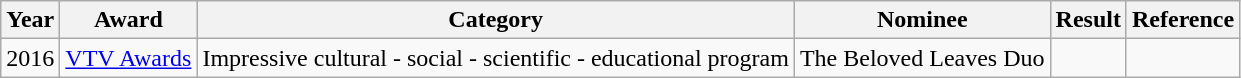<table class="wikitable">
<tr>
<th>Year</th>
<th>Award</th>
<th>Category</th>
<th>Nominee</th>
<th>Result</th>
<th>Reference</th>
</tr>
<tr>
<td>2016</td>
<td><a href='#'>VTV Awards</a></td>
<td>Impressive cultural - social - scientific - educational program</td>
<td>The Beloved Leaves Duo</td>
<td></td>
<td></td>
</tr>
</table>
